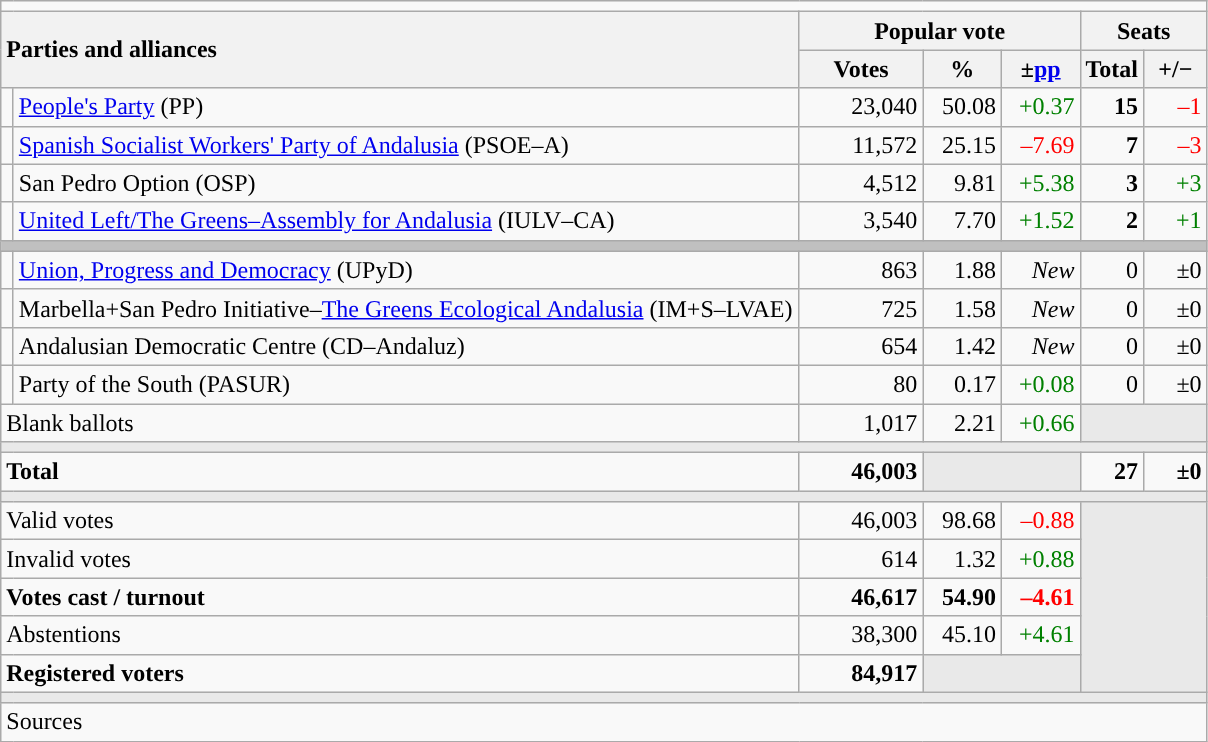<table class="wikitable" style="text-align:right;">
<tr>
<td colspan="7"></td>
</tr>
<tr>
<th style="text-align:left;" rowspan="2" colspan="2" width="525">Parties and alliances</th>
<th colspan="3">Popular vote</th>
<th colspan="2">Seats</th>
</tr>
<tr>
<th width="75">Votes</th>
<th width="45">%</th>
<th width="45">±<a href='#'>pp</a></th>
<th width="35">Total</th>
<th width="35">+/−</th>
</tr>
<tr>
<td width="1" style="color:inherit;background:"></td>
<td align="left"><a href='#'>People's Party</a> (PP)</td>
<td>23,040</td>
<td>50.08</td>
<td style="color:green;">+0.37</td>
<td><strong>15</strong></td>
<td style="color:red;">–1</td>
</tr>
<tr>
<td style="color:inherit;background:"></td>
<td align="left"><a href='#'>Spanish Socialist Workers' Party of Andalusia</a> (PSOE–A)</td>
<td>11,572</td>
<td>25.15</td>
<td style="color:red;">–7.69</td>
<td><strong>7</strong></td>
<td style="color:red;">–3</td>
</tr>
<tr>
<td style="color:inherit;background:"></td>
<td align="left">San Pedro Option (OSP)</td>
<td>4,512</td>
<td>9.81</td>
<td style="color:green;">+5.38</td>
<td><strong>3</strong></td>
<td style="color:green;">+3</td>
</tr>
<tr>
<td style="color:inherit;background:"></td>
<td align="left"><a href='#'>United Left/The Greens–Assembly for Andalusia</a> (IULV–CA)</td>
<td>3,540</td>
<td>7.70</td>
<td style="color:green;">+1.52</td>
<td><strong>2</strong></td>
<td style="color:green;">+1</td>
</tr>
<tr>
<td colspan="7" bgcolor="#C0C0C0"></td>
</tr>
<tr>
<td style="color:inherit;background:"></td>
<td align="left"><a href='#'>Union, Progress and Democracy</a> (UPyD)</td>
<td>863</td>
<td>1.88</td>
<td><em>New</em></td>
<td>0</td>
<td>±0</td>
</tr>
<tr>
<td style="color:inherit;background:"></td>
<td align="left">Marbella+San Pedro Initiative–<a href='#'>The Greens Ecological Andalusia</a> (IM+S–LVAE)</td>
<td>725</td>
<td>1.58</td>
<td><em>New</em></td>
<td>0</td>
<td>±0</td>
</tr>
<tr>
<td style="color:inherit;background:"></td>
<td align="left">Andalusian Democratic Centre (CD–Andaluz)</td>
<td>654</td>
<td>1.42</td>
<td><em>New</em></td>
<td>0</td>
<td>±0</td>
</tr>
<tr>
<td style="color:inherit;background:"></td>
<td align="left">Party of the South (PASUR)</td>
<td>80</td>
<td>0.17</td>
<td style="color:green;">+0.08</td>
<td>0</td>
<td>±0</td>
</tr>
<tr>
<td align="left" colspan="2">Blank ballots</td>
<td>1,017</td>
<td>2.21</td>
<td style="color:green;">+0.66</td>
<td bgcolor="#E9E9E9" colspan="2"></td>
</tr>
<tr>
<td colspan="7" bgcolor="#E9E9E9"></td>
</tr>
<tr style="font-weight:bold;">
<td align="left" colspan="2">Total</td>
<td>46,003</td>
<td bgcolor="#E9E9E9" colspan="2"></td>
<td>27</td>
<td>±0</td>
</tr>
<tr>
<td colspan="7" bgcolor="#E9E9E9"></td>
</tr>
<tr>
<td align="left" colspan="2">Valid votes</td>
<td>46,003</td>
<td>98.68</td>
<td style="color:red;">–0.88</td>
<td bgcolor="#E9E9E9" colspan="2" rowspan="5"></td>
</tr>
<tr>
<td align="left" colspan="2">Invalid votes</td>
<td>614</td>
<td>1.32</td>
<td style="color:green;">+0.88</td>
</tr>
<tr style="font-weight:bold;">
<td align="left" colspan="2">Votes cast / turnout</td>
<td>46,617</td>
<td>54.90</td>
<td style="color:red;">–4.61</td>
</tr>
<tr>
<td align="left" colspan="2">Abstentions</td>
<td>38,300</td>
<td>45.10</td>
<td style="color:green;">+4.61</td>
</tr>
<tr style="font-weight:bold;">
<td align="left" colspan="2">Registered voters</td>
<td>84,917</td>
<td bgcolor="#E9E9E9" colspan="2"></td>
</tr>
<tr>
<td colspan="7" bgcolor="#E9E9E9"></td>
</tr>
<tr>
<td align="left" colspan="7">Sources</td>
</tr>
</table>
